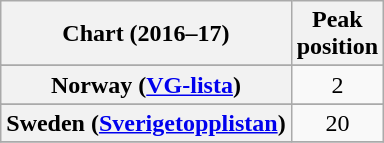<table class="wikitable sortable plainrowheaders" style="text-align:center">
<tr>
<th>Chart (2016–17)</th>
<th>Peak<br>position</th>
</tr>
<tr>
</tr>
<tr>
<th scope="row">Norway (<a href='#'>VG-lista</a>)</th>
<td>2</td>
</tr>
<tr>
</tr>
<tr>
<th scope="row">Sweden (<a href='#'>Sverigetopplistan</a>)</th>
<td>20</td>
</tr>
<tr>
</tr>
</table>
